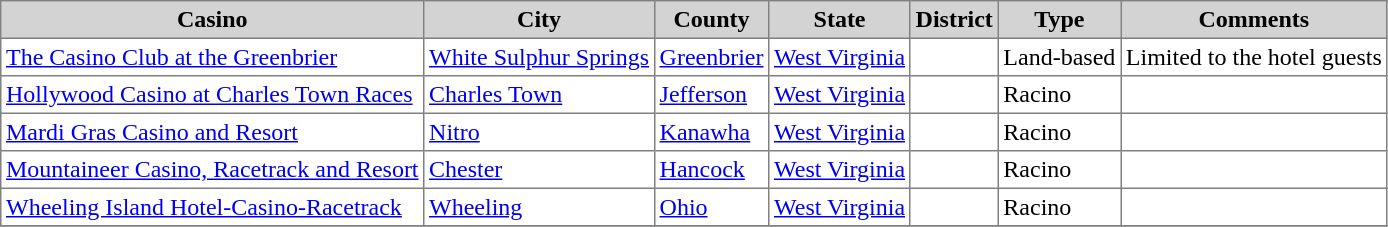<table class="toccolours sortable" border="1" cellpadding="3" style="border-collapse:collapse">
<tr bgcolor=lightgrey>
<th>Casino</th>
<th>City</th>
<th>County</th>
<th>State</th>
<th>District</th>
<th>Type</th>
<th>Comments<br><onlyinclude></th>
</tr>
<tr>
<td><a href='#'>The Casino Club at the Greenbrier</a></td>
<td><a href='#'>White Sulphur Springs</a></td>
<td><a href='#'>Greenbrier</a></td>
<td><a href='#'>West Virginia</a></td>
<td></td>
<td>Land-based</td>
<td>Limited to the hotel guests</td>
</tr>
<tr>
<td><a href='#'>Hollywood Casino at Charles Town Races</a></td>
<td><a href='#'>Charles Town</a></td>
<td><a href='#'>Jefferson</a></td>
<td><a href='#'>West Virginia</a></td>
<td></td>
<td>Racino</td>
<td></td>
</tr>
<tr>
<td><a href='#'>Mardi Gras Casino and Resort</a></td>
<td><a href='#'>Nitro</a></td>
<td><a href='#'>Kanawha</a></td>
<td><a href='#'>West Virginia</a></td>
<td></td>
<td>Racino</td>
<td></td>
</tr>
<tr>
<td><a href='#'>Mountaineer Casino, Racetrack and Resort</a></td>
<td><a href='#'>Chester</a></td>
<td><a href='#'>Hancock</a></td>
<td><a href='#'>West Virginia</a></td>
<td></td>
<td>Racino</td>
<td></td>
</tr>
<tr>
<td><a href='#'>Wheeling Island Hotel-Casino-Racetrack</a></td>
<td><a href='#'>Wheeling</a></td>
<td><a href='#'>Ohio</a></td>
<td><a href='#'>West Virginia</a></td>
<td></td>
<td>Racino</td>
<td></td>
</tr>
<tr>
</tr>
</table>
